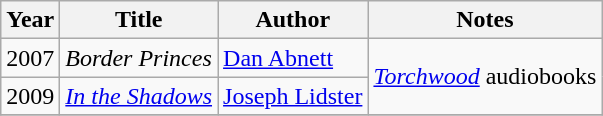<table class="wikitable">
<tr>
<th>Year</th>
<th>Title</th>
<th>Author</th>
<th>Notes</th>
</tr>
<tr>
<td>2007</td>
<td><em>Border Princes</em></td>
<td><a href='#'>Dan Abnett</a></td>
<td rowspan="2"><em><a href='#'>Torchwood</a></em> audiobooks</td>
</tr>
<tr>
<td>2009</td>
<td><em><a href='#'>In the Shadows</a></em></td>
<td><a href='#'>Joseph Lidster</a></td>
</tr>
<tr>
</tr>
</table>
